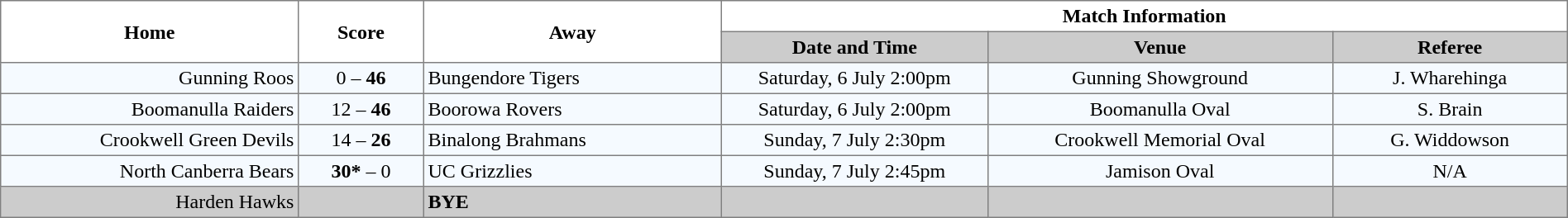<table border="1" cellpadding="3" cellspacing="0" width="100%" style="border-collapse:collapse;  text-align:center;">
<tr>
<th rowspan="2" width="19%">Home</th>
<th rowspan="2" width="8%">Score</th>
<th rowspan="2" width="19%">Away</th>
<th colspan="3">Match Information</th>
</tr>
<tr bgcolor="#CCCCCC">
<th width="17%">Date and Time</th>
<th width="22%">Venue</th>
<th width="50%">Referee</th>
</tr>
<tr style="text-align:center; background:#f5faff;">
<td align="right">Gunning Roos </td>
<td align="center">0 – <strong>46</strong></td>
<td align="left"> Bungendore Tigers</td>
<td>Saturday, 6 July 2:00pm</td>
<td>Gunning Showground</td>
<td>J. Wharehinga</td>
</tr>
<tr style="text-align:center; background:#f5faff;">
<td align="right">Boomanulla Raiders </td>
<td align="center">12 – <strong>46</strong></td>
<td align="left"><strong></strong> Boorowa Rovers</td>
<td>Saturday, 6 July 2:00pm</td>
<td>Boomanulla Oval</td>
<td>S. Brain</td>
</tr>
<tr style="text-align:center; background:#f5faff;">
<td align="right">Crookwell Green Devils </td>
<td align="center">14 – <strong>26</strong></td>
<td align="left"> Binalong Brahmans</td>
<td>Sunday, 7 July 2:30pm</td>
<td>Crookwell Memorial Oval</td>
<td>G. Widdowson</td>
</tr>
<tr style="text-align:center; background:#f5faff;">
<td align="right">North Canberra Bears </td>
<td align="center"><strong>30*</strong> – 0</td>
<td align="left"> UC Grizzlies</td>
<td>Sunday, 7 July 2:45pm</td>
<td>Jamison Oval</td>
<td>N/A</td>
</tr>
<tr style="text-align:center; background:#CCCCCC;">
<td align="right">Harden Hawks </td>
<td></td>
<td align="left"><strong>BYE</strong></td>
<td></td>
<td></td>
<td></td>
</tr>
</table>
